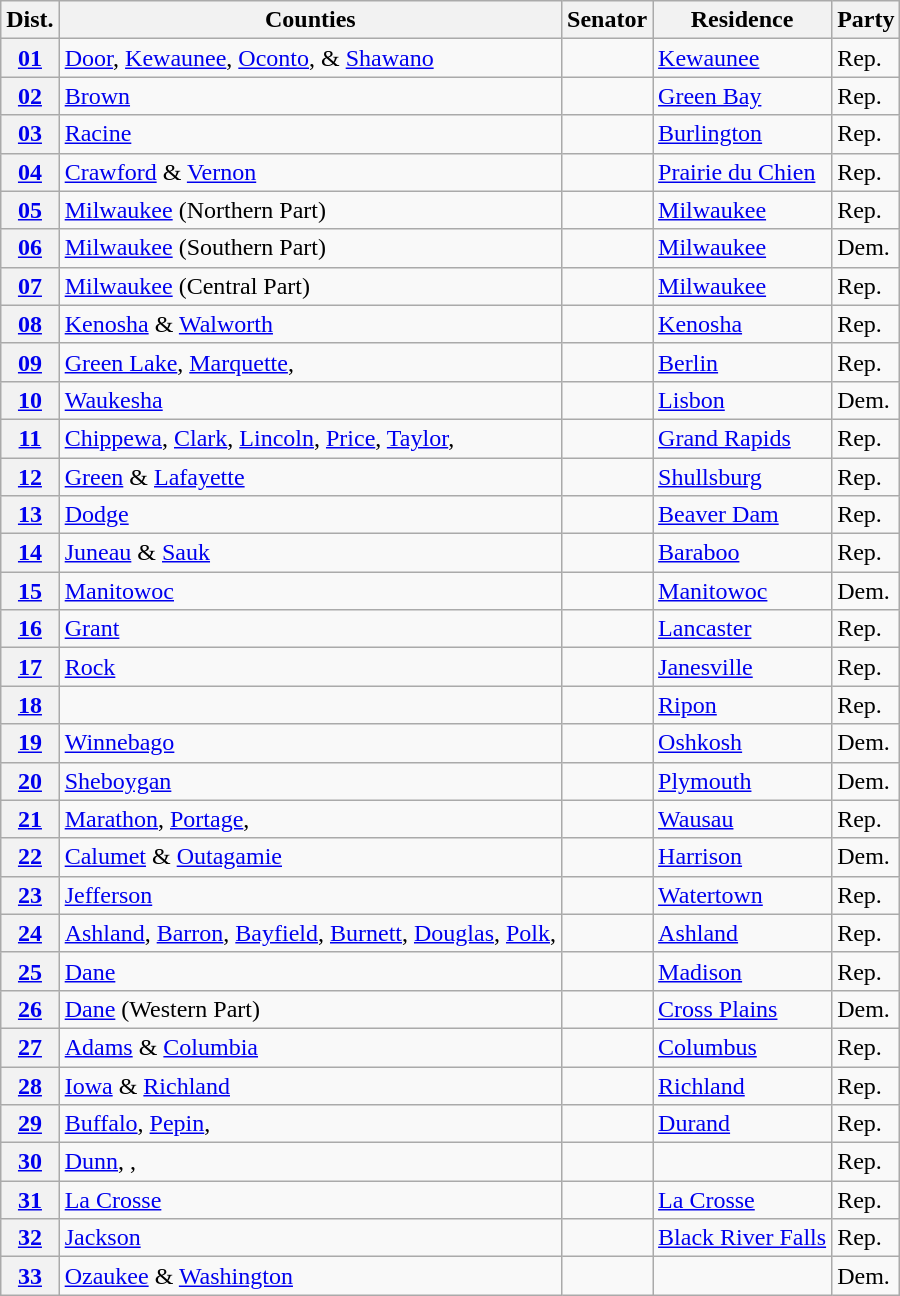<table class="wikitable sortable">
<tr>
<th>Dist.</th>
<th>Counties</th>
<th>Senator</th>
<th>Residence</th>
<th>Party</th>
</tr>
<tr>
<th><a href='#'>01</a></th>
<td><a href='#'>Door</a>, <a href='#'>Kewaunee</a>, <a href='#'>Oconto</a>, & <a href='#'>Shawano</a></td>
<td></td>
<td><a href='#'>Kewaunee</a></td>
<td>Rep.</td>
</tr>
<tr>
<th><a href='#'>02</a></th>
<td><a href='#'>Brown</a></td>
<td></td>
<td><a href='#'>Green Bay</a></td>
<td>Rep.</td>
</tr>
<tr>
<th><a href='#'>03</a></th>
<td><a href='#'>Racine</a></td>
<td></td>
<td><a href='#'>Burlington</a></td>
<td>Rep.</td>
</tr>
<tr>
<th><a href='#'>04</a></th>
<td><a href='#'>Crawford</a> & <a href='#'>Vernon</a></td>
<td></td>
<td><a href='#'>Prairie du Chien</a></td>
<td>Rep.</td>
</tr>
<tr>
<th><a href='#'>05</a></th>
<td><a href='#'>Milwaukee</a> (Northern Part)</td>
<td></td>
<td><a href='#'>Milwaukee</a></td>
<td>Rep.</td>
</tr>
<tr>
<th><a href='#'>06</a></th>
<td><a href='#'>Milwaukee</a> (Southern Part)</td>
<td></td>
<td><a href='#'>Milwaukee</a></td>
<td>Dem.</td>
</tr>
<tr>
<th><a href='#'>07</a></th>
<td><a href='#'>Milwaukee</a> (Central Part)</td>
<td></td>
<td><a href='#'>Milwaukee</a></td>
<td>Rep.</td>
</tr>
<tr>
<th><a href='#'>08</a></th>
<td><a href='#'>Kenosha</a> & <a href='#'>Walworth</a></td>
<td></td>
<td><a href='#'>Kenosha</a></td>
<td>Rep.</td>
</tr>
<tr>
<th><a href='#'>09</a></th>
<td><a href='#'>Green Lake</a>, <a href='#'>Marquette</a>, </td>
<td></td>
<td><a href='#'>Berlin</a></td>
<td>Rep.</td>
</tr>
<tr>
<th><a href='#'>10</a></th>
<td><a href='#'>Waukesha</a></td>
<td></td>
<td><a href='#'>Lisbon</a></td>
<td>Dem.</td>
</tr>
<tr>
<th><a href='#'>11</a></th>
<td><a href='#'>Chippewa</a>, <a href='#'>Clark</a>, <a href='#'>Lincoln</a>, <a href='#'>Price</a>, <a href='#'>Taylor</a>, </td>
<td></td>
<td><a href='#'>Grand Rapids</a></td>
<td>Rep.</td>
</tr>
<tr>
<th><a href='#'>12</a></th>
<td><a href='#'>Green</a> & <a href='#'>Lafayette</a></td>
<td></td>
<td><a href='#'>Shullsburg</a></td>
<td>Rep.</td>
</tr>
<tr>
<th><a href='#'>13</a></th>
<td><a href='#'>Dodge</a></td>
<td></td>
<td><a href='#'>Beaver Dam</a></td>
<td>Rep.</td>
</tr>
<tr>
<th><a href='#'>14</a></th>
<td><a href='#'>Juneau</a> & <a href='#'>Sauk</a></td>
<td></td>
<td><a href='#'>Baraboo</a></td>
<td>Rep.</td>
</tr>
<tr>
<th><a href='#'>15</a></th>
<td><a href='#'>Manitowoc</a></td>
<td></td>
<td><a href='#'>Manitowoc</a></td>
<td>Dem.</td>
</tr>
<tr>
<th><a href='#'>16</a></th>
<td><a href='#'>Grant</a></td>
<td></td>
<td><a href='#'>Lancaster</a></td>
<td>Rep.</td>
</tr>
<tr>
<th><a href='#'>17</a></th>
<td><a href='#'>Rock</a></td>
<td></td>
<td><a href='#'>Janesville</a></td>
<td>Rep.</td>
</tr>
<tr>
<th><a href='#'>18</a></th>
<td> </td>
<td></td>
<td><a href='#'>Ripon</a></td>
<td>Rep.</td>
</tr>
<tr>
<th><a href='#'>19</a></th>
<td><a href='#'>Winnebago</a></td>
<td></td>
<td><a href='#'>Oshkosh</a></td>
<td>Dem.</td>
</tr>
<tr>
<th><a href='#'>20</a></th>
<td><a href='#'>Sheboygan</a> </td>
<td></td>
<td><a href='#'>Plymouth</a></td>
<td>Dem.</td>
</tr>
<tr>
<th><a href='#'>21</a></th>
<td><a href='#'>Marathon</a>, <a href='#'>Portage</a>, </td>
<td></td>
<td><a href='#'>Wausau</a></td>
<td>Rep.</td>
</tr>
<tr>
<th><a href='#'>22</a></th>
<td><a href='#'>Calumet</a> & <a href='#'>Outagamie</a></td>
<td></td>
<td><a href='#'>Harrison</a></td>
<td>Dem.</td>
</tr>
<tr>
<th><a href='#'>23</a></th>
<td><a href='#'>Jefferson</a></td>
<td></td>
<td><a href='#'>Watertown</a></td>
<td>Rep.</td>
</tr>
<tr>
<th><a href='#'>24</a></th>
<td><a href='#'>Ashland</a>, <a href='#'>Barron</a>, <a href='#'>Bayfield</a>, <a href='#'>Burnett</a>, <a href='#'>Douglas</a>, <a href='#'>Polk</a>, </td>
<td></td>
<td><a href='#'>Ashland</a></td>
<td>Rep.</td>
</tr>
<tr>
<th><a href='#'>25</a></th>
<td><a href='#'>Dane</a> </td>
<td></td>
<td><a href='#'>Madison</a></td>
<td>Rep.</td>
</tr>
<tr>
<th><a href='#'>26</a></th>
<td><a href='#'>Dane</a> (Western Part)</td>
<td></td>
<td><a href='#'>Cross Plains</a></td>
<td>Dem.</td>
</tr>
<tr>
<th><a href='#'>27</a></th>
<td><a href='#'>Adams</a> & <a href='#'>Columbia</a></td>
<td></td>
<td><a href='#'>Columbus</a></td>
<td>Rep.</td>
</tr>
<tr>
<th><a href='#'>28</a></th>
<td><a href='#'>Iowa</a> & <a href='#'>Richland</a></td>
<td></td>
<td><a href='#'>Richland</a></td>
<td>Rep.</td>
</tr>
<tr>
<th><a href='#'>29</a></th>
<td><a href='#'>Buffalo</a>, <a href='#'>Pepin</a>, </td>
<td></td>
<td><a href='#'>Durand</a></td>
<td>Rep.</td>
</tr>
<tr>
<th><a href='#'>30</a></th>
<td><a href='#'>Dunn</a>, , </td>
<td></td>
<td></td>
<td>Rep.</td>
</tr>
<tr>
<th><a href='#'>31</a></th>
<td><a href='#'>La Crosse</a></td>
<td></td>
<td><a href='#'>La Crosse</a></td>
<td>Rep.</td>
</tr>
<tr>
<th><a href='#'>32</a></th>
<td><a href='#'>Jackson</a> </td>
<td></td>
<td><a href='#'>Black River Falls</a></td>
<td>Rep.</td>
</tr>
<tr>
<th><a href='#'>33</a></th>
<td><a href='#'>Ozaukee</a> & <a href='#'>Washington</a></td>
<td></td>
<td></td>
<td>Dem.</td>
</tr>
</table>
